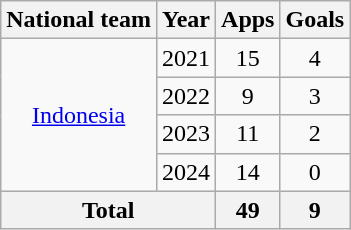<table class="wikitable" style="text-align:center">
<tr>
<th>National team</th>
<th>Year</th>
<th>Apps</th>
<th>Goals</th>
</tr>
<tr>
<td rowspan=4><a href='#'>Indonesia</a></td>
<td>2021</td>
<td>15</td>
<td>4</td>
</tr>
<tr>
<td>2022</td>
<td>9</td>
<td>3</td>
</tr>
<tr>
<td>2023</td>
<td>11</td>
<td>2</td>
</tr>
<tr>
<td>2024</td>
<td>14</td>
<td>0</td>
</tr>
<tr>
<th colspan=2>Total</th>
<th>49</th>
<th>9</th>
</tr>
</table>
